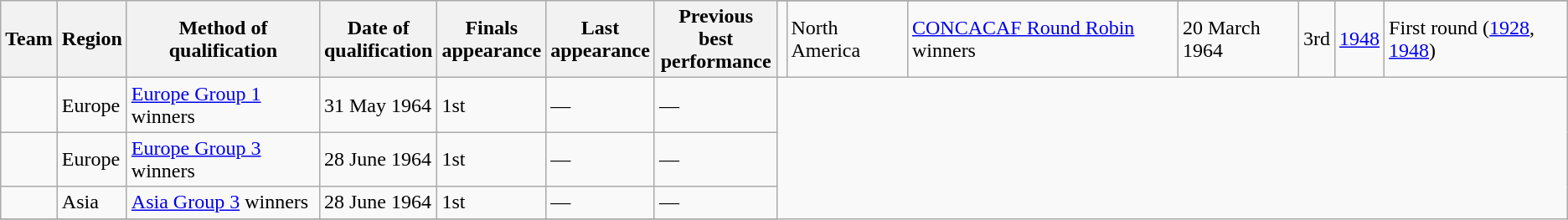<table class="wikitable sortable">
<tr>
<th rowspan=2>Team</th>
<th rowspan=2>Region</th>
<th rowspan=2>Method of<br>qualification</th>
<th rowspan=2>Date of<br>qualification</th>
<th rowspan=2 data-sort-type="number">Finals<br>appearance</th>
<th rowspan=2>Last<br>appearance</th>
<th rowspan=2>Previous best<br>performance</th>
</tr>
<tr>
<td style=white-space:nowrap></td>
<td>North America</td>
<td><a href='#'>CONCACAF Round Robin</a> winners</td>
<td>20 March 1964</td>
<td>3rd</td>
<td><a href='#'>1948</a></td>
<td data-sort-value="2">First round (<a href='#'>1928</a>, <a href='#'>1948</a>)</td>
</tr>
<tr>
<td style=white-space:nowrap></td>
<td>Europe</td>
<td><a href='#'>Europe Group 1</a> winners</td>
<td>31 May 1964</td>
<td>1st</td>
<td>—</td>
<td data-sort-value="1">—</td>
</tr>
<tr>
<td style=white-space:nowrap></td>
<td>Europe</td>
<td><a href='#'>Europe Group 3</a> winners</td>
<td>28 June 1964</td>
<td>1st</td>
<td>—</td>
<td data-sort-value="1">—</td>
</tr>
<tr>
<td style=white-space:nowrap></td>
<td>Asia</td>
<td><a href='#'>Asia Group 3</a> winners</td>
<td>28 June 1964</td>
<td>1st</td>
<td>—</td>
<td data-sort-value="1">—</td>
</tr>
<tr>
</tr>
</table>
